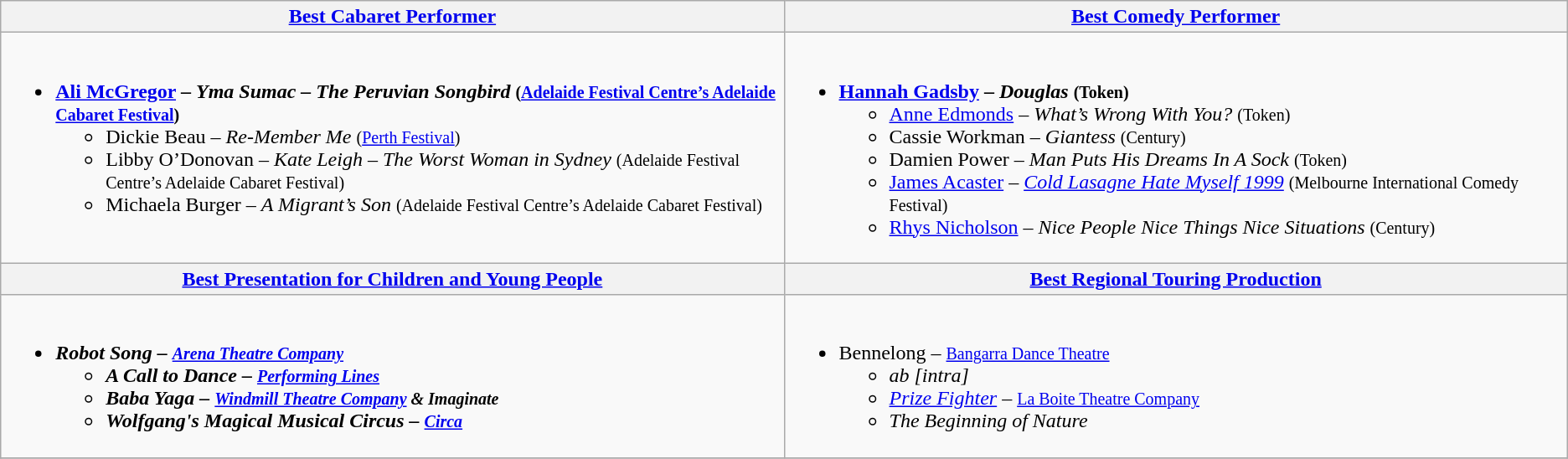<table class="wikitable">
<tr>
<th style="width:50%;"><a href='#'>Best Cabaret Performer</a></th>
<th style="width:50%;"><a href='#'>Best Comedy Performer</a></th>
</tr>
<tr>
<td valign="top"><br><ul><li><strong><a href='#'>Ali McGregor</a> – <em>Yma Sumac – The Peruvian Songbird</em> <small>(<a href='#'>Adelaide Festival Centre’s Adelaide Cabaret Festival</a>)</small></strong><ul><li>Dickie Beau – <em>Re-Member Me</em> <small>(<a href='#'>Perth Festival</a>)</small></li><li>Libby O’Donovan – <em>Kate Leigh – The Worst Woman in Sydney</em> <small>(Adelaide Festival Centre’s Adelaide Cabaret Festival)</small></li><li>Michaela Burger – <em>A Migrant’s Son</em> <small>(Adelaide Festival Centre’s Adelaide Cabaret Festival)</small></li></ul></li></ul></td>
<td valign="top"><br><ul><li><strong><a href='#'>Hannah Gadsby</a> – <em>Douglas</em> <small>(Token)</small></strong><ul><li><a href='#'>Anne Edmonds</a> – <em>What’s Wrong With You?</em> <small>(Token)</small></li><li>Cassie Workman – <em>Giantess</em> <small>(Century)</small></li><li>Damien Power – <em>Man Puts His Dreams In A Sock</em> <small>(Token)</small></li><li><a href='#'>James Acaster</a> – <em><a href='#'>Cold Lasagne Hate Myself 1999</a></em> <small>(Melbourne International Comedy Festival)</small></li><li><a href='#'>Rhys Nicholson</a> – <em>Nice People Nice Things Nice Situations</em> <small>(Century)</small></li></ul></li></ul></td>
</tr>
<tr>
<th><a href='#'>Best Presentation for Children and Young People</a></th>
<th><a href='#'>Best Regional Touring Production</a></th>
</tr>
<tr>
<td valign="top"><br><ul><li><strong><em>Robot Song<em> – <small><a href='#'>Arena Theatre Company</a></small><strong><ul><li></em>A Call to Dance<em> – <small><a href='#'>Performing Lines</a></small></li><li></em>Baba Yaga<em> – <small><a href='#'>Windmill Theatre Company</a> & Imaginate</small></li><li></em>Wolfgang's Magical Musical Circus<em> – <small><a href='#'>Circa</a></small></li></ul></li></ul></td>
<td valign="top"><br><ul><li></em></strong>Bennelong</em> – <small><a href='#'>Bangarra Dance Theatre</a></small></strong><ul><li><em>ab [intra]</em></li><li><em><a href='#'>Prize Fighter</a></em> – <small><a href='#'>La Boite Theatre Company</a></small></li><li><em>The Beginning of Nature</em></li></ul></li></ul></td>
</tr>
<tr>
</tr>
</table>
